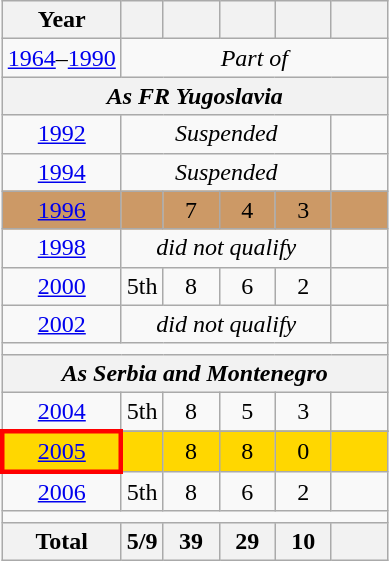<table class="wikitable" style="text-align: center;">
<tr>
<th>Year</th>
<th></th>
<th width=30></th>
<th width=30></th>
<th width=30></th>
<th width=30></th>
</tr>
<tr>
<td><a href='#'>1964</a>–<a href='#'>1990</a></td>
<td colspan=5><em>Part of </em></td>
</tr>
<tr>
<th colspan=6><em>As  FR Yugoslavia</em></th>
</tr>
<tr>
<td> <a href='#'>1992</a></td>
<td colspan=4><em>Suspended</em></td>
<td></td>
</tr>
<tr>
<td> <a href='#'>1994</a></td>
<td colspan=4><em>Suspended</em></td>
<td></td>
</tr>
<tr bgcolor=cc9966>
<td> <a href='#'>1996</a></td>
<td></td>
<td>7</td>
<td>4</td>
<td>3</td>
<td></td>
</tr>
<tr>
<td> <a href='#'>1998</a></td>
<td colspan=4><em>did not qualify</em></td>
<td></td>
</tr>
<tr>
<td> <a href='#'>2000</a></td>
<td>5th</td>
<td>8</td>
<td>6</td>
<td>2</td>
<td></td>
</tr>
<tr>
<td> <a href='#'>2002</a></td>
<td colspan=4><em>did not qualify</em></td>
<td></td>
</tr>
<tr>
<td colspan=6></td>
</tr>
<tr>
<th colspan=6><em>As  Serbia and Montenegro</em></th>
</tr>
<tr>
<td> <a href='#'>2004</a></td>
<td>5th</td>
<td>8</td>
<td>5</td>
<td>3</td>
<td></td>
</tr>
<tr>
</tr>
<tr bgcolor=gold>
<td style="border: 3px solid red"> <a href='#'>2005</a></td>
<td></td>
<td>8</td>
<td>8</td>
<td>0</td>
<td></td>
</tr>
<tr>
<td> <a href='#'>2006</a></td>
<td>5th</td>
<td>8</td>
<td>6</td>
<td>2</td>
<td></td>
</tr>
<tr>
<td colspan=6></td>
</tr>
<tr>
<th>Total</th>
<th>5/9</th>
<th>39</th>
<th>29</th>
<th>10</th>
<th></th>
</tr>
</table>
